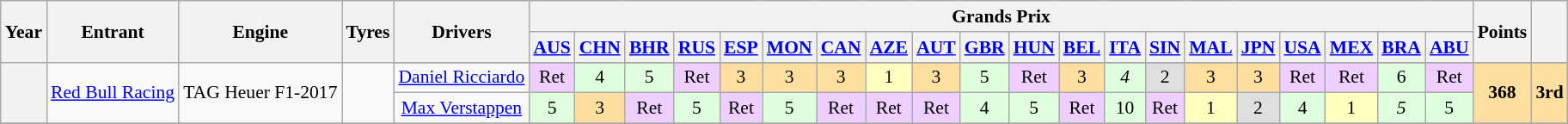<table class="wikitable" style="text-align:center; font-size:90%">
<tr>
<th rowspan="2">Year</th>
<th rowspan="2">Entrant</th>
<th rowspan="2">Engine</th>
<th rowspan="2">Tyres</th>
<th rowspan="2">Drivers</th>
<th colspan="20">Grands Prix</th>
<th rowspan="2">Points</th>
<th rowspan="2"></th>
</tr>
<tr>
<th><a href='#'>AUS</a></th>
<th><a href='#'>CHN</a></th>
<th><a href='#'>BHR</a></th>
<th><a href='#'>RUS</a></th>
<th><a href='#'>ESP</a></th>
<th><a href='#'>MON</a></th>
<th><a href='#'>CAN</a></th>
<th><a href='#'>AZE</a></th>
<th><a href='#'>AUT</a></th>
<th><a href='#'>GBR</a></th>
<th><a href='#'>HUN</a></th>
<th><a href='#'>BEL</a></th>
<th><a href='#'>ITA</a></th>
<th><a href='#'>SIN</a></th>
<th><a href='#'>MAL</a></th>
<th><a href='#'>JPN</a></th>
<th><a href='#'>USA</a></th>
<th><a href='#'>MEX</a></th>
<th><a href='#'>BRA</a></th>
<th><a href='#'>ABU</a></th>
</tr>
<tr>
<th rowspan="3"></th>
<td rowspan="3"><a href='#'>Red Bull Racing</a></td>
<td rowspan="3">TAG Heuer F1-2017</td>
<td rowspan="3"></td>
</tr>
<tr>
<td> <a href='#'>Daniel Ricciardo</a></td>
<td style="background-color:#efcfff">Ret</td>
<td style="background-color:#dfffdf">4</td>
<td style="background-color:#dfffdf">5</td>
<td style="background-color:#efcfff">Ret</td>
<td style="background-color:#ffdf9f">3</td>
<td style="background-color:#ffdf9f">3</td>
<td style="background-color:#ffdf9f">3</td>
<td style="background-color:#ffffbf">1</td>
<td style="background-color:#ffdf9f">3</td>
<td style="background-color:#dfffdf">5</td>
<td style="background-color:#efcfff">Ret</td>
<td style="background-color:#ffdf9f">3</td>
<td style="background-color:#dfffdf"><em>4</em></td>
<td style="background-color:#dfdfdf">2</td>
<td style="background-color:#ffdf9f">3</td>
<td style="background-color:#ffdf9f">3</td>
<td style="background-color:#efcfff">Ret</td>
<td style="background-color:#efcfff">Ret</td>
<td style="background-color:#dfffdf">6</td>
<td style="background-color:#efcfff">Ret</td>
<td rowspan="2" style="background-color:#ffdf9f"><strong>368</strong></td>
<td rowspan="2" style="background-color:#ffdf9f"><strong>3rd</strong></td>
</tr>
<tr>
<td> <a href='#'>Max Verstappen</a></td>
<td style="background-color:#dfffdf">5</td>
<td style="background-color:#ffdf9f">3</td>
<td style="background-color:#efcfff">Ret</td>
<td style="background-color:#dfffdf">5</td>
<td style="background-color:#efcfff">Ret</td>
<td style="background-color:#dfffdf">5</td>
<td style="background-color:#efcfff">Ret</td>
<td style="background-color:#efcfff">Ret</td>
<td style="background-color:#efcfff">Ret</td>
<td style="background-color:#dfffdf">4</td>
<td style="background-color:#dfffdf">5</td>
<td style="background-color:#efcfff">Ret</td>
<td style="background-color:#dfffdf">10</td>
<td style="background-color:#efcfff">Ret</td>
<td style="background-color:#ffffbf">1</td>
<td style="background-color:#dfdfdf">2</td>
<td style="background-color:#dfffdf">4</td>
<td style="background-color:#ffffbf">1</td>
<td style="background-color:#dfffdf"><em>5</em></td>
<td style="background-color:#dfffdf">5</td>
</tr>
<tr>
</tr>
</table>
